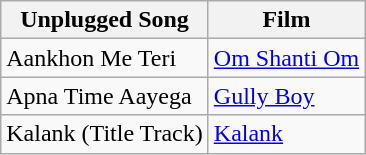<table class="wikitable">
<tr>
<th><strong>Unplugged Song</strong></th>
<th><strong>Film</strong></th>
</tr>
<tr>
<td>Aankhon Me Teri</td>
<td><a href='#'>Om Shanti Om</a></td>
</tr>
<tr>
<td>Apna Time Aayega</td>
<td><a href='#'>Gully Boy</a></td>
</tr>
<tr>
<td>Kalank (Title Track)</td>
<td><a href='#'>Kalank</a></td>
</tr>
</table>
